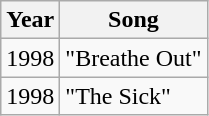<table class="wikitable">
<tr>
<th>Year</th>
<th>Song</th>
</tr>
<tr>
<td align="center" valign="top">1998</td>
<td align="left" valign="top">"Breathe Out"</td>
</tr>
<tr>
<td align="center" valign="top">1998</td>
<td align="left" valign="top">"The Sick"</td>
</tr>
</table>
